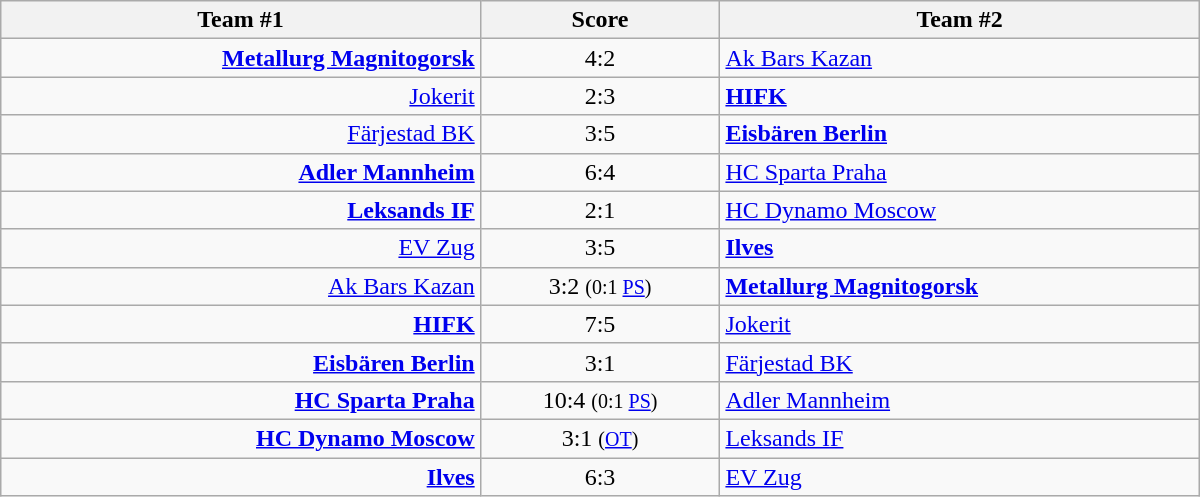<table class="wikitable" style="text-align: center;">
<tr>
<th width=22%>Team #1</th>
<th width=11%>Score</th>
<th width=22%>Team #2</th>
</tr>
<tr>
<td style="text-align: right;"><strong><a href='#'>Metallurg Magnitogorsk</a></strong> </td>
<td>4:2</td>
<td style="text-align: left;"> <a href='#'>Ak Bars Kazan</a></td>
</tr>
<tr>
<td style="text-align: right;"><a href='#'>Jokerit</a> </td>
<td>2:3</td>
<td style="text-align: left;"> <strong><a href='#'>HIFK</a></strong></td>
</tr>
<tr>
<td style="text-align: right;"><a href='#'>Färjestad BK</a> </td>
<td>3:5</td>
<td style="text-align: left;"> <strong><a href='#'>Eisbären Berlin</a></strong></td>
</tr>
<tr>
<td style="text-align: right;"><strong><a href='#'>Adler Mannheim</a></strong> </td>
<td>6:4</td>
<td style="text-align: left;"> <a href='#'>HC Sparta Praha</a></td>
</tr>
<tr>
<td style="text-align: right;"><strong><a href='#'>Leksands IF</a></strong> </td>
<td>2:1</td>
<td style="text-align: left;"> <a href='#'>HC Dynamo Moscow</a></td>
</tr>
<tr>
<td style="text-align: right;"><a href='#'>EV Zug</a> </td>
<td>3:5</td>
<td style="text-align: left;"> <strong><a href='#'>Ilves</a></strong></td>
</tr>
<tr>
<td style="text-align: right;"><a href='#'>Ak Bars Kazan</a> </td>
<td>3:2 <small>(0:1 <a href='#'>PS</a>)</small></td>
<td style="text-align: left;"> <strong><a href='#'>Metallurg Magnitogorsk</a></strong></td>
</tr>
<tr>
<td style="text-align: right;"><strong><a href='#'>HIFK</a></strong> </td>
<td>7:5</td>
<td style="text-align: left;"> <a href='#'>Jokerit</a></td>
</tr>
<tr>
<td style="text-align: right;"><strong><a href='#'>Eisbären Berlin</a></strong> </td>
<td>3:1</td>
<td style="text-align: left;"> <a href='#'>Färjestad BK</a></td>
</tr>
<tr>
<td style="text-align: right;"><strong><a href='#'>HC Sparta Praha</a></strong> </td>
<td>10:4 <small>(0:1 <a href='#'>PS</a>)</small></td>
<td style="text-align: left;"> <a href='#'>Adler Mannheim</a></td>
</tr>
<tr>
<td style="text-align: right;"><strong><a href='#'>HC Dynamo Moscow</a></strong> </td>
<td>3:1 <small>(<a href='#'>OT</a>)</small></td>
<td style="text-align: left;"> <a href='#'>Leksands IF</a></td>
</tr>
<tr>
<td style="text-align: right;"><strong><a href='#'>Ilves</a></strong> </td>
<td>6:3</td>
<td style="text-align: left;"> <a href='#'>EV Zug</a></td>
</tr>
</table>
